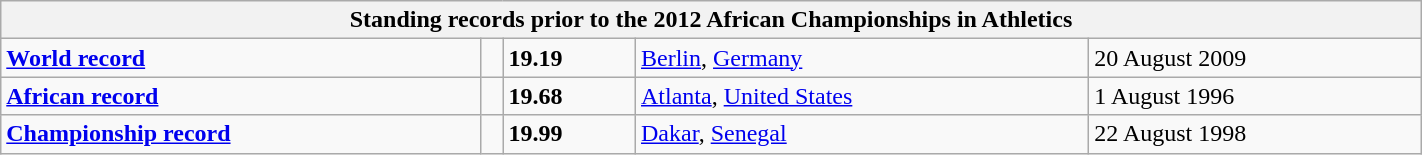<table class="wikitable" width=75%>
<tr>
<th colspan="5">Standing records prior to the 2012 African Championships in Athletics</th>
</tr>
<tr>
<td><strong><a href='#'>World record</a></strong></td>
<td></td>
<td><strong>19.19</strong></td>
<td><a href='#'>Berlin</a>, <a href='#'>Germany</a></td>
<td>20 August 2009</td>
</tr>
<tr>
<td><strong><a href='#'>African record</a></strong></td>
<td></td>
<td><strong>19.68</strong></td>
<td><a href='#'>Atlanta</a>, <a href='#'>United States</a></td>
<td>1 August 1996</td>
</tr>
<tr>
<td><strong><a href='#'>Championship record</a></strong></td>
<td></td>
<td><strong>19.99</strong></td>
<td><a href='#'>Dakar</a>, <a href='#'>Senegal</a></td>
<td>22 August 1998</td>
</tr>
</table>
